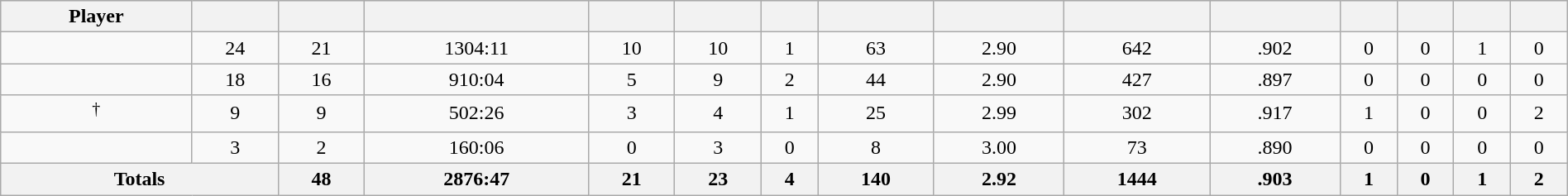<table class="wikitable sortable" style="width:100%; text-align:center;">
<tr style="text-align:center; background:#ddd;">
<th>Player</th>
<th></th>
<th></th>
<th></th>
<th></th>
<th></th>
<th></th>
<th></th>
<th></th>
<th></th>
<th></th>
<th></th>
<th></th>
<th></th>
<th></th>
</tr>
<tr>
<td></td>
<td>24</td>
<td>21</td>
<td>1304:11</td>
<td>10</td>
<td>10</td>
<td>1</td>
<td>63</td>
<td>2.90</td>
<td>642</td>
<td>.902</td>
<td>0</td>
<td>0</td>
<td>1</td>
<td>0</td>
</tr>
<tr>
<td></td>
<td>18</td>
<td>16</td>
<td>910:04</td>
<td>5</td>
<td>9</td>
<td>2</td>
<td>44</td>
<td>2.90</td>
<td>427</td>
<td>.897</td>
<td>0</td>
<td>0</td>
<td>0</td>
<td>0</td>
</tr>
<tr>
<td><sup>†</sup></td>
<td>9</td>
<td>9</td>
<td>502:26</td>
<td>3</td>
<td>4</td>
<td>1</td>
<td>25</td>
<td>2.99</td>
<td>302</td>
<td>.917</td>
<td>1</td>
<td>0</td>
<td>0</td>
<td>2</td>
</tr>
<tr>
<td></td>
<td>3</td>
<td>2</td>
<td>160:06</td>
<td>0</td>
<td>3</td>
<td>0</td>
<td>8</td>
<td>3.00</td>
<td>73</td>
<td>.890</td>
<td>0</td>
<td>0</td>
<td>0</td>
<td>0</td>
</tr>
<tr class="unsortable">
<th colspan=2>Totals</th>
<th>48</th>
<th>2876:47</th>
<th>21</th>
<th>23</th>
<th>4</th>
<th>140</th>
<th>2.92</th>
<th>1444</th>
<th>.903</th>
<th>1</th>
<th>0</th>
<th>1</th>
<th>2</th>
</tr>
</table>
